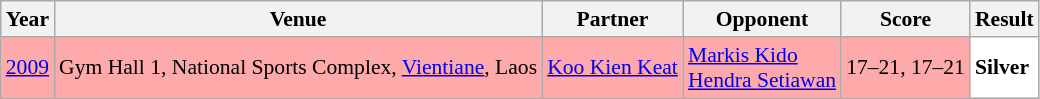<table class="sortable wikitable" style="font-size: 90%;">
<tr>
<th>Year</th>
<th>Venue</th>
<th>Partner</th>
<th>Opponent</th>
<th>Score</th>
<th>Result</th>
</tr>
<tr style="background:#FFAAAA">
<td align="center"><a href='#'>2009</a></td>
<td align="left">Gym Hall 1, National Sports Complex, <a href='#'>Vientiane</a>, Laos</td>
<td align="left"> <a href='#'>Koo Kien Keat</a></td>
<td align="left"> <a href='#'>Markis Kido</a><br> <a href='#'>Hendra Setiawan</a></td>
<td align="left">17–21, 17–21</td>
<td style="text-align:left; background:white"> <strong>Silver</strong></td>
</tr>
</table>
